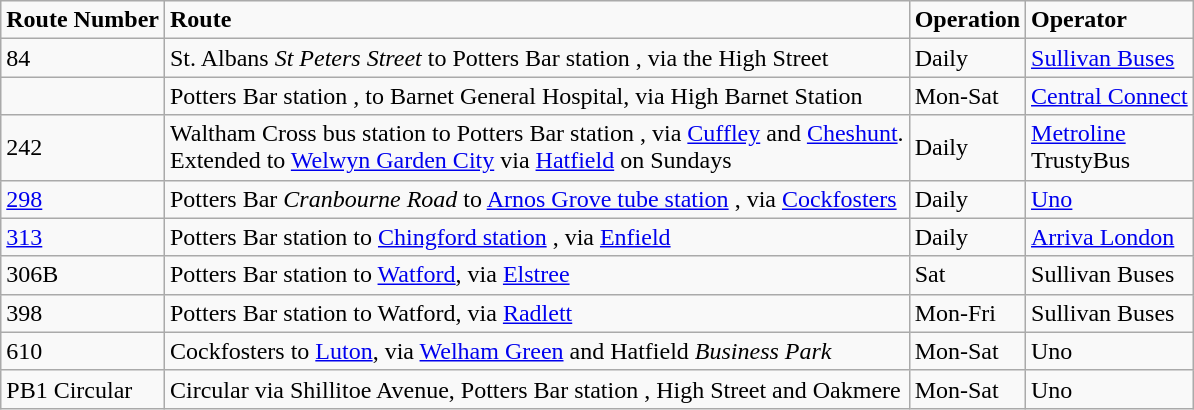<table class="wikitable">
<tr>
<td><strong>Route Number</strong></td>
<td><strong>Route</strong></td>
<td><strong>Operation</strong></td>
<td><strong>Operator</strong></td>
</tr>
<tr>
<td>84 </td>
<td>St. Albans <em>St Peters Street</em> to Potters Bar station , via the High Street</td>
<td>Daily</td>
<td><a href='#'>Sullivan Buses</a></td>
</tr>
<tr>
<td> </td>
<td>Potters Bar station , to Barnet General Hospital, via High Barnet Station </td>
<td>Mon-Sat</td>
<td><a href='#'>Central Connect</a></td>
</tr>
<tr>
<td>242 </td>
<td>Waltham Cross bus station to Potters Bar station , via <a href='#'>Cuffley</a> and <a href='#'>Cheshunt</a>.<br> Extended to <a href='#'>Welwyn Garden City</a> via <a href='#'>Hatfield</a> on Sundays</td>
<td>Daily</td>
<td><a href='#'>Metroline</a> <br>TrustyBus </td>
</tr>
<tr>
<td><a href='#'>298</a> </td>
<td>Potters Bar <em>Cranbourne Road</em> to <a href='#'>Arnos Grove tube station</a> , via <a href='#'>Cockfosters</a></td>
<td>Daily</td>
<td><a href='#'>Uno</a></td>
</tr>
<tr>
<td><a href='#'>313</a> </td>
<td>Potters Bar station  to <a href='#'>Chingford station</a> , via <a href='#'>Enfield</a></td>
<td>Daily</td>
<td><a href='#'>Arriva London</a></td>
</tr>
<tr>
<td>306B</td>
<td>Potters Bar station  to <a href='#'>Watford</a>, via <a href='#'>Elstree</a></td>
<td>Sat</td>
<td>Sullivan Buses</td>
</tr>
<tr>
<td>398</td>
<td>Potters Bar station  to Watford, via <a href='#'>Radlett</a></td>
<td>Mon-Fri</td>
<td>Sullivan Buses</td>
</tr>
<tr>
<td>610 </td>
<td>Cockfosters to <a href='#'>Luton</a>, via <a href='#'>Welham Green</a> and Hatfield <em>Business Park</em></td>
<td>Mon-Sat</td>
<td>Uno</td>
</tr>
<tr>
<td>PB1 Circular </td>
<td>Circular via Shillitoe Avenue, Potters Bar station , High Street and Oakmere</td>
<td>Mon-Sat</td>
<td>Uno</td>
</tr>
</table>
